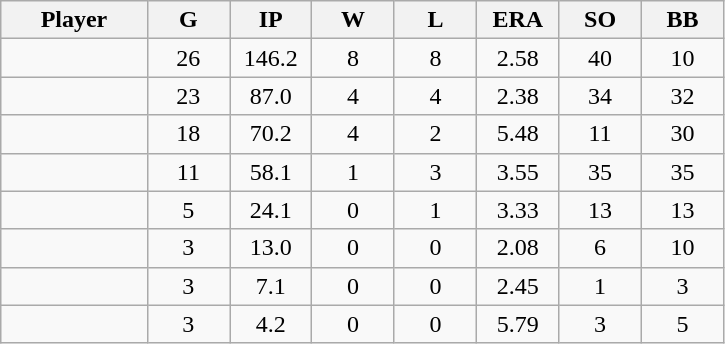<table class="wikitable sortable">
<tr>
<th bgcolor="#DDDDFF" width="16%">Player</th>
<th bgcolor="#DDDDFF" width="9%">G</th>
<th bgcolor="#DDDDFF" width="9%">IP</th>
<th bgcolor="#DDDDFF" width="9%">W</th>
<th bgcolor="#DDDDFF" width="9%">L</th>
<th bgcolor="#DDDDFF" width="9%">ERA</th>
<th bgcolor="#DDDDFF" width="9%">SO</th>
<th bgcolor="#DDDDFF" width="9%">BB</th>
</tr>
<tr align="center">
<td></td>
<td>26</td>
<td>146.2</td>
<td>8</td>
<td>8</td>
<td>2.58</td>
<td>40</td>
<td>10</td>
</tr>
<tr align="center">
<td></td>
<td>23</td>
<td>87.0</td>
<td>4</td>
<td>4</td>
<td>2.38</td>
<td>34</td>
<td>32</td>
</tr>
<tr align="center">
<td></td>
<td>18</td>
<td>70.2</td>
<td>4</td>
<td>2</td>
<td>5.48</td>
<td>11</td>
<td>30</td>
</tr>
<tr align="center">
<td></td>
<td>11</td>
<td>58.1</td>
<td>1</td>
<td>3</td>
<td>3.55</td>
<td>35</td>
<td>35</td>
</tr>
<tr align="center">
<td></td>
<td>5</td>
<td>24.1</td>
<td>0</td>
<td>1</td>
<td>3.33</td>
<td>13</td>
<td>13</td>
</tr>
<tr align="center">
<td></td>
<td>3</td>
<td>13.0</td>
<td>0</td>
<td>0</td>
<td>2.08</td>
<td>6</td>
<td>10</td>
</tr>
<tr align="center">
<td></td>
<td>3</td>
<td>7.1</td>
<td>0</td>
<td>0</td>
<td>2.45</td>
<td>1</td>
<td>3</td>
</tr>
<tr align="center">
<td></td>
<td>3</td>
<td>4.2</td>
<td>0</td>
<td>0</td>
<td>5.79</td>
<td>3</td>
<td>5</td>
</tr>
</table>
